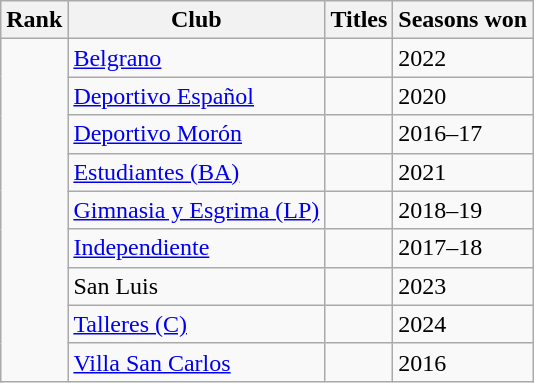<table class="wikitable sortable plainrowheaders">
<tr>
<th>Rank</th>
<th scope=col>Club</th>
<th scope=col>Titles</th>
<th scope=col>Seasons won</th>
</tr>
<tr>
<td rowspan="9"></td>
<td><a href='#'>Belgrano</a></td>
<td></td>
<td>2022</td>
</tr>
<tr>
<td><a href='#'>Deportivo Español</a></td>
<td></td>
<td>2020</td>
</tr>
<tr>
<td><a href='#'>Deportivo Morón</a></td>
<td></td>
<td>2016–17</td>
</tr>
<tr>
<td><a href='#'>Estudiantes (BA)</a></td>
<td></td>
<td>2021</td>
</tr>
<tr>
<td><a href='#'>Gimnasia y Esgrima (LP)</a></td>
<td></td>
<td>2018–19</td>
</tr>
<tr>
<td><a href='#'>Independiente</a></td>
<td></td>
<td>2017–18</td>
</tr>
<tr>
<td>San Luis</td>
<td></td>
<td>2023</td>
</tr>
<tr>
<td><a href='#'>Talleres (C)</a></td>
<td></td>
<td>2024</td>
</tr>
<tr>
<td><a href='#'>Villa San Carlos</a></td>
<td></td>
<td>2016</td>
</tr>
</table>
